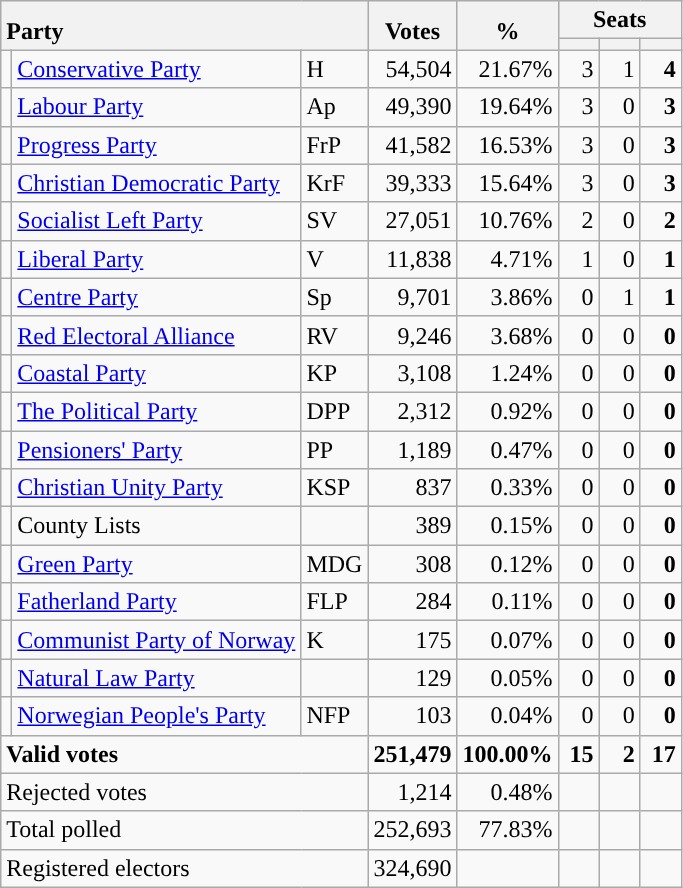<table class="wikitable" border="1" style="text-align:right;">
<tr>
<th style="text-align:left;" valign=bottom rowspan=2 colspan=3>Party</th>
<th align=center valign=bottom rowspan=2 width="50">Votes</th>
<th align=center valign=bottom rowspan=2 width="50">%</th>
<th colspan=3>Seats</th>
</tr>
<tr>
<th align=center valign=bottom width="20"><small></small></th>
<th align=center valign=bottom width="20"><small><a href='#'></a></small></th>
<th align=center valign=bottom width="20"><small></small></th>
</tr>
<tr>
<td style="color:inherit;background:"></td>
<td align=left><a href='#'>Conservative Party</a></td>
<td align=left>H</td>
<td>54,504</td>
<td>21.67%</td>
<td>3</td>
<td>1</td>
<td><strong>4</strong></td>
</tr>
<tr>
<td style="color:inherit;background:"></td>
<td align=left><a href='#'>Labour Party</a></td>
<td align=left>Ap</td>
<td>49,390</td>
<td>19.64%</td>
<td>3</td>
<td>0</td>
<td><strong>3</strong></td>
</tr>
<tr>
<td style="color:inherit;background:"></td>
<td align=left><a href='#'>Progress Party</a></td>
<td align=left>FrP</td>
<td>41,582</td>
<td>16.53%</td>
<td>3</td>
<td>0</td>
<td><strong>3</strong></td>
</tr>
<tr>
<td style="color:inherit;background:"></td>
<td align=left><a href='#'>Christian Democratic Party</a></td>
<td align=left>KrF</td>
<td>39,333</td>
<td>15.64%</td>
<td>3</td>
<td>0</td>
<td><strong>3</strong></td>
</tr>
<tr>
<td style="color:inherit;background:"></td>
<td align=left><a href='#'>Socialist Left Party</a></td>
<td align=left>SV</td>
<td>27,051</td>
<td>10.76%</td>
<td>2</td>
<td>0</td>
<td><strong>2</strong></td>
</tr>
<tr>
<td style="color:inherit;background:"></td>
<td align=left><a href='#'>Liberal Party</a></td>
<td align=left>V</td>
<td>11,838</td>
<td>4.71%</td>
<td>1</td>
<td>0</td>
<td><strong>1</strong></td>
</tr>
<tr>
<td style="color:inherit;background:"></td>
<td align=left><a href='#'>Centre Party</a></td>
<td align=left>Sp</td>
<td>9,701</td>
<td>3.86%</td>
<td>0</td>
<td>1</td>
<td><strong>1</strong></td>
</tr>
<tr>
<td style="color:inherit;background:"></td>
<td align=left><a href='#'>Red Electoral Alliance</a></td>
<td align=left>RV</td>
<td>9,246</td>
<td>3.68%</td>
<td>0</td>
<td>0</td>
<td><strong>0</strong></td>
</tr>
<tr>
<td style="color:inherit;background:"></td>
<td align=left><a href='#'>Coastal Party</a></td>
<td align=left>KP</td>
<td>3,108</td>
<td>1.24%</td>
<td>0</td>
<td>0</td>
<td><strong>0</strong></td>
</tr>
<tr>
<td style="color:inherit;background:"></td>
<td align=left><a href='#'>The Political Party</a></td>
<td align=left>DPP</td>
<td>2,312</td>
<td>0.92%</td>
<td>0</td>
<td>0</td>
<td><strong>0</strong></td>
</tr>
<tr>
<td style="color:inherit;background:"></td>
<td align=left><a href='#'>Pensioners' Party</a></td>
<td align=left>PP</td>
<td>1,189</td>
<td>0.47%</td>
<td>0</td>
<td>0</td>
<td><strong>0</strong></td>
</tr>
<tr>
<td style="color:inherit;background:"></td>
<td align=left><a href='#'>Christian Unity Party</a></td>
<td align=left>KSP</td>
<td>837</td>
<td>0.33%</td>
<td>0</td>
<td>0</td>
<td><strong>0</strong></td>
</tr>
<tr>
<td></td>
<td align=left>County Lists</td>
<td align=left></td>
<td>389</td>
<td>0.15%</td>
<td>0</td>
<td>0</td>
<td><strong>0</strong></td>
</tr>
<tr>
<td style="color:inherit;background:"></td>
<td align=left><a href='#'>Green Party</a></td>
<td align=left>MDG</td>
<td>308</td>
<td>0.12%</td>
<td>0</td>
<td>0</td>
<td><strong>0</strong></td>
</tr>
<tr>
<td style="color:inherit;background:"></td>
<td align=left><a href='#'>Fatherland Party</a></td>
<td align=left>FLP</td>
<td>284</td>
<td>0.11%</td>
<td>0</td>
<td>0</td>
<td><strong>0</strong></td>
</tr>
<tr>
<td style="color:inherit;background:"></td>
<td align=left><a href='#'>Communist Party of Norway</a></td>
<td align=left>K</td>
<td>175</td>
<td>0.07%</td>
<td>0</td>
<td>0</td>
<td><strong>0</strong></td>
</tr>
<tr>
<td></td>
<td align=left><a href='#'>Natural Law Party</a></td>
<td align=left></td>
<td>129</td>
<td>0.05%</td>
<td>0</td>
<td>0</td>
<td><strong>0</strong></td>
</tr>
<tr>
<td style="color:inherit;background:"></td>
<td align=left><a href='#'>Norwegian People's Party</a></td>
<td align=left>NFP</td>
<td>103</td>
<td>0.04%</td>
<td>0</td>
<td>0</td>
<td><strong>0</strong></td>
</tr>
<tr style="font-weight:bold">
<td align=left colspan=3>Valid votes</td>
<td>251,479</td>
<td>100.00%</td>
<td>15</td>
<td>2</td>
<td>17</td>
</tr>
<tr>
<td align=left colspan=3>Rejected votes</td>
<td>1,214</td>
<td>0.48%</td>
<td></td>
<td></td>
<td></td>
</tr>
<tr>
<td align=left colspan=3>Total polled</td>
<td>252,693</td>
<td>77.83%</td>
<td></td>
<td></td>
<td></td>
</tr>
<tr>
<td align=left colspan=3>Registered electors</td>
<td>324,690</td>
<td></td>
<td></td>
<td></td>
<td></td>
</tr>
</table>
